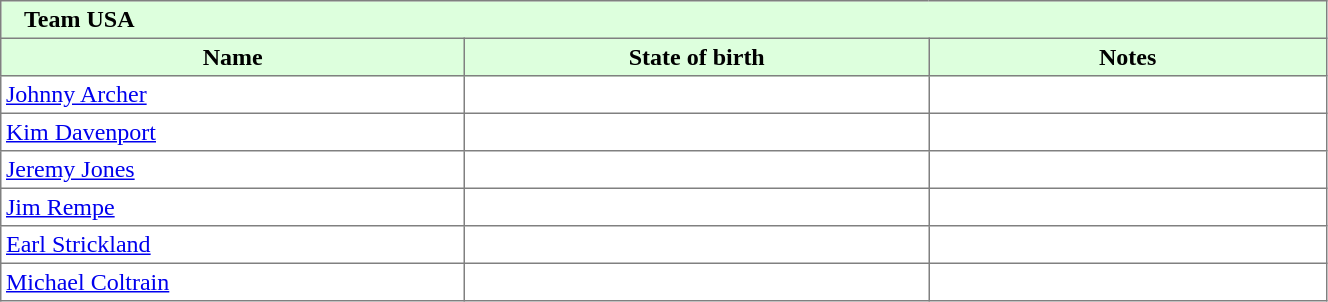<table border="1" cellpadding="3" width="70%" style="border-collapse: collapse;">
<tr bgcolor="#ddffdd">
<td colspan=3>   <strong>Team USA</strong></td>
</tr>
<tr bgcolor="#ddffdd">
<th width=35%>Name</th>
<th width=35%>State of birth</th>
<th width=30%%>Notes</th>
</tr>
<tr>
<td><a href='#'>Johnny Archer</a></td>
<td></td>
<td></td>
</tr>
<tr>
<td><a href='#'>Kim Davenport</a></td>
<td></td>
<td></td>
</tr>
<tr>
<td><a href='#'>Jeremy Jones</a></td>
<td></td>
<td></td>
</tr>
<tr>
<td><a href='#'>Jim Rempe</a></td>
<td></td>
<td></td>
</tr>
<tr>
<td><a href='#'>Earl Strickland</a></td>
<td></td>
<td></td>
</tr>
<tr>
<td><a href='#'>Michael Coltrain</a></td>
<td></td>
<td></td>
</tr>
</table>
